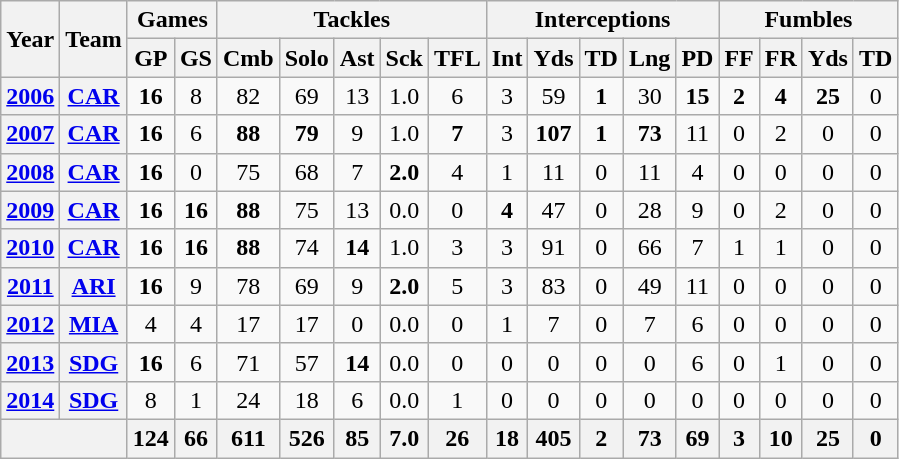<table class="wikitable" style="text-align:center">
<tr>
<th rowspan="2">Year</th>
<th rowspan="2">Team</th>
<th colspan="2">Games</th>
<th colspan="5">Tackles</th>
<th colspan="5">Interceptions</th>
<th colspan="4">Fumbles</th>
</tr>
<tr>
<th>GP</th>
<th>GS</th>
<th>Cmb</th>
<th>Solo</th>
<th>Ast</th>
<th>Sck</th>
<th>TFL</th>
<th>Int</th>
<th>Yds</th>
<th>TD</th>
<th>Lng</th>
<th>PD</th>
<th>FF</th>
<th>FR</th>
<th>Yds</th>
<th>TD</th>
</tr>
<tr>
<th><a href='#'>2006</a></th>
<th><a href='#'>CAR</a></th>
<td><strong>16</strong></td>
<td>8</td>
<td>82</td>
<td>69</td>
<td>13</td>
<td>1.0</td>
<td>6</td>
<td>3</td>
<td>59</td>
<td><strong>1</strong></td>
<td>30</td>
<td><strong>15</strong></td>
<td><strong>2</strong></td>
<td><strong>4</strong></td>
<td><strong>25</strong></td>
<td>0</td>
</tr>
<tr>
<th><a href='#'>2007</a></th>
<th><a href='#'>CAR</a></th>
<td><strong>16</strong></td>
<td>6</td>
<td><strong>88</strong></td>
<td><strong>79</strong></td>
<td>9</td>
<td>1.0</td>
<td><strong>7</strong></td>
<td>3</td>
<td><strong>107</strong></td>
<td><strong>1</strong></td>
<td><strong>73</strong></td>
<td>11</td>
<td>0</td>
<td>2</td>
<td>0</td>
<td>0</td>
</tr>
<tr>
<th><a href='#'>2008</a></th>
<th><a href='#'>CAR</a></th>
<td><strong>16</strong></td>
<td>0</td>
<td>75</td>
<td>68</td>
<td>7</td>
<td><strong>2.0</strong></td>
<td>4</td>
<td>1</td>
<td>11</td>
<td>0</td>
<td>11</td>
<td>4</td>
<td>0</td>
<td>0</td>
<td>0</td>
<td>0</td>
</tr>
<tr>
<th><a href='#'>2009</a></th>
<th><a href='#'>CAR</a></th>
<td><strong>16</strong></td>
<td><strong>16</strong></td>
<td><strong>88</strong></td>
<td>75</td>
<td>13</td>
<td>0.0</td>
<td>0</td>
<td><strong>4</strong></td>
<td>47</td>
<td>0</td>
<td>28</td>
<td>9</td>
<td>0</td>
<td>2</td>
<td>0</td>
<td>0</td>
</tr>
<tr>
<th><a href='#'>2010</a></th>
<th><a href='#'>CAR</a></th>
<td><strong>16</strong></td>
<td><strong>16</strong></td>
<td><strong>88</strong></td>
<td>74</td>
<td><strong>14</strong></td>
<td>1.0</td>
<td>3</td>
<td>3</td>
<td>91</td>
<td>0</td>
<td>66</td>
<td>7</td>
<td>1</td>
<td>1</td>
<td>0</td>
<td>0</td>
</tr>
<tr>
<th><a href='#'>2011</a></th>
<th><a href='#'>ARI</a></th>
<td><strong>16</strong></td>
<td>9</td>
<td>78</td>
<td>69</td>
<td>9</td>
<td><strong>2.0</strong></td>
<td>5</td>
<td>3</td>
<td>83</td>
<td>0</td>
<td>49</td>
<td>11</td>
<td>0</td>
<td>0</td>
<td>0</td>
<td>0</td>
</tr>
<tr>
<th><a href='#'>2012</a></th>
<th><a href='#'>MIA</a></th>
<td>4</td>
<td>4</td>
<td>17</td>
<td>17</td>
<td>0</td>
<td>0.0</td>
<td>0</td>
<td>1</td>
<td>7</td>
<td>0</td>
<td>7</td>
<td>6</td>
<td>0</td>
<td>0</td>
<td>0</td>
<td>0</td>
</tr>
<tr>
<th><a href='#'>2013</a></th>
<th><a href='#'>SDG</a></th>
<td><strong>16</strong></td>
<td>6</td>
<td>71</td>
<td>57</td>
<td><strong>14</strong></td>
<td>0.0</td>
<td>0</td>
<td>0</td>
<td>0</td>
<td>0</td>
<td>0</td>
<td>6</td>
<td>0</td>
<td>1</td>
<td>0</td>
<td>0</td>
</tr>
<tr>
<th><a href='#'>2014</a></th>
<th><a href='#'>SDG</a></th>
<td>8</td>
<td>1</td>
<td>24</td>
<td>18</td>
<td>6</td>
<td>0.0</td>
<td>1</td>
<td>0</td>
<td>0</td>
<td>0</td>
<td>0</td>
<td>0</td>
<td>0</td>
<td>0</td>
<td>0</td>
<td>0</td>
</tr>
<tr>
<th colspan="2"></th>
<th>124</th>
<th>66</th>
<th>611</th>
<th>526</th>
<th>85</th>
<th>7.0</th>
<th>26</th>
<th>18</th>
<th>405</th>
<th>2</th>
<th>73</th>
<th>69</th>
<th>3</th>
<th>10</th>
<th>25</th>
<th>0</th>
</tr>
</table>
